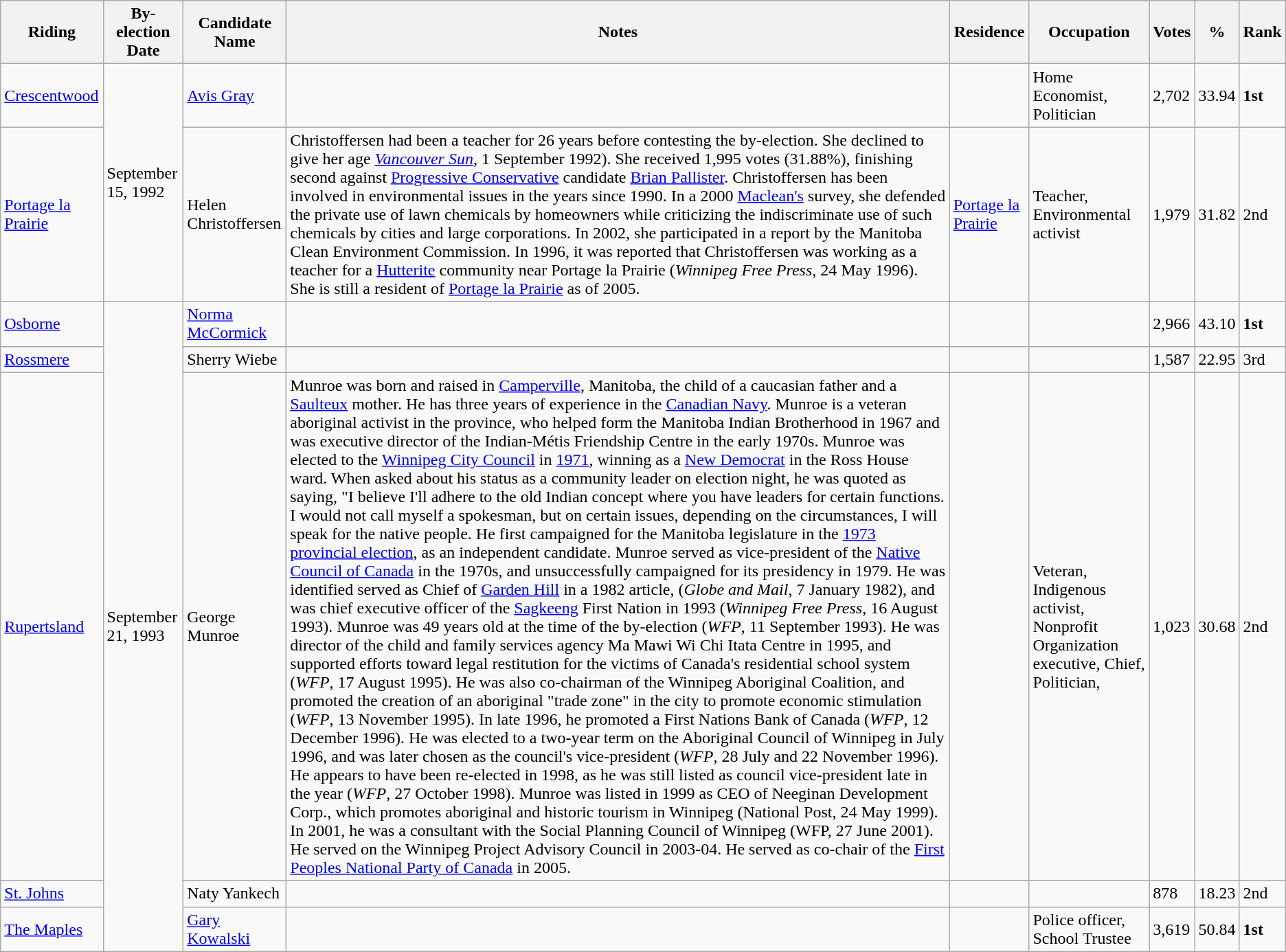<table class="wikitable">
<tr>
<th>Riding</th>
<th>By-election Date</th>
<th>Candidate Name</th>
<th>Notes</th>
<th>Residence</th>
<th>Occupation</th>
<th>Votes</th>
<th>%</th>
<th>Rank</th>
</tr>
<tr>
<td><a href='#'>Crescentwood</a></td>
<td rowspan="2">September 15, 1992</td>
<td><a href='#'>Avis Gray</a></td>
<td></td>
<td></td>
<td>Home Economist, Politician</td>
<td>2,702</td>
<td>33.94</td>
<td><strong>1st</strong></td>
</tr>
<tr>
<td><a href='#'>Portage la Prairie</a></td>
<td>Helen Christoffersen</td>
<td>Christoffersen had been a teacher for 26 years before contesting the by-election. She declined to give her age <em><a href='#'>Vancouver Sun</a></em>, 1 September 1992). She received 1,995 votes (31.88%), finishing second against <a href='#'>Progressive Conservative</a> candidate <a href='#'>Brian Pallister</a>. Christoffersen has been involved in environmental issues in the years since 1990.  In a 2000 <a href='#'>Maclean's</a> survey, she defended the private use of lawn chemicals by homeowners while criticizing the indiscriminate use of such chemicals by cities and large corporations. In 2002, she participated in a report by the Manitoba Clean Environment Commission. In 1996, it was reported that Christoffersen was working as a teacher for a <a href='#'>Hutterite</a> community near Portage la Prairie (<em>Winnipeg Free Press</em>, 24 May 1996).  She is still a resident of <a href='#'>Portage la Prairie</a> as of 2005.</td>
<td><a href='#'>Portage la Prairie</a></td>
<td>Teacher, Environmental activist</td>
<td>1,979</td>
<td>31.82</td>
<td>2nd</td>
</tr>
<tr>
<td><a href='#'>Osborne</a></td>
<td rowspan="5">September 21, 1993</td>
<td><a href='#'>Norma McCormick</a></td>
<td></td>
<td></td>
<td></td>
<td>2,966</td>
<td>43.10</td>
<td><strong>1st</strong></td>
</tr>
<tr>
<td><a href='#'>Rossmere</a></td>
<td>Sherry Wiebe</td>
<td></td>
<td></td>
<td></td>
<td>1,587</td>
<td>22.95</td>
<td>3rd</td>
</tr>
<tr>
<td><a href='#'>Rupertsland</a></td>
<td>George Munroe</td>
<td>Munroe was born and raised in <a href='#'>Camperville</a>, Manitoba, the child of a caucasian father and a <a href='#'>Saulteux</a> mother. He has three years of experience in the <a href='#'>Canadian Navy</a>. Munroe is a veteran aboriginal activist in the province, who helped form the Manitoba Indian Brotherhood in 1967 and was executive director of the Indian-Métis Friendship Centre in the early 1970s.  Munroe was elected to the <a href='#'>Winnipeg City Council</a> in <a href='#'>1971</a>, winning as a <a href='#'>New Democrat</a> in the Ross House ward. When asked about his status as a community leader on election night, he was quoted as saying, "I believe I'll adhere to the old Indian concept where you have leaders for certain functions. I would not call myself a spokesman, but on certain issues, depending on the circumstances, I will speak for the native people. He first campaigned for the Manitoba legislature in the <a href='#'>1973 provincial election</a>, as an independent candidate.  Munroe served as vice-president of the <a href='#'>Native Council of Canada</a> in the 1970s, and unsuccessfully campaigned for its presidency in 1979. He was identified served as Chief of <a href='#'>Garden Hill</a> in a 1982 article, (<em>Globe and Mail</em>, 7 January 1982), and was chief executive officer of the <a href='#'>Sagkeeng</a> First Nation in 1993 (<em>Winnipeg Free Press</em>, 16 August 1993). Munroe was 49 years old at the time of the by-election (<em>WFP</em>, 11 September 1993).  He was director of the child and family services agency Ma Mawi Wi Chi Itata Centre in 1995, and supported efforts toward legal restitution for the victims of Canada's residential school system (<em>WFP</em>, 17 August 1995).  He was also co-chairman of the Winnipeg Aboriginal Coalition, and promoted the creation of an aboriginal "trade zone" in the city to promote economic stimulation (<em>WFP</em>, 13 November 1995). In late 1996, he promoted a First Nations Bank of Canada (<em>WFP</em>, 12 December 1996). He was elected to a two-year term on the Aboriginal Council of Winnipeg in July 1996, and was later chosen as the council's vice-president (<em>WFP</em>, 28 July and 22 November 1996). He appears to have been re-elected in 1998, as he was still listed as council vice-president late in the year (<em>WFP</em>, 27 October 1998). Munroe was listed in 1999 as CEO of Neeginan Development Corp., which promotes aboriginal and historic tourism in Winnipeg (National Post, 24 May 1999). In 2001, he was a consultant with the Social Planning Council of Winnipeg (WFP, 27 June 2001). He served on the Winnipeg Project Advisory Council in 2003-04.  He served as co-chair of the <a href='#'>First Peoples National Party of Canada</a> in 2005. </td>
<td></td>
<td>Veteran, Indigenous activist, Nonprofit Organization executive, Chief, Politician,</td>
<td>1,023</td>
<td>30.68</td>
<td>2nd</td>
</tr>
<tr>
<td><a href='#'>St. Johns</a></td>
<td>Naty Yankech</td>
<td></td>
<td></td>
<td></td>
<td>878</td>
<td>18.23</td>
<td>2nd</td>
</tr>
<tr>
<td><a href='#'>The Maples</a></td>
<td><a href='#'>Gary Kowalski</a></td>
<td></td>
<td></td>
<td>Police officer, School Trustee</td>
<td>3,619</td>
<td>50.84</td>
<td><strong>1st</strong></td>
</tr>
</table>
